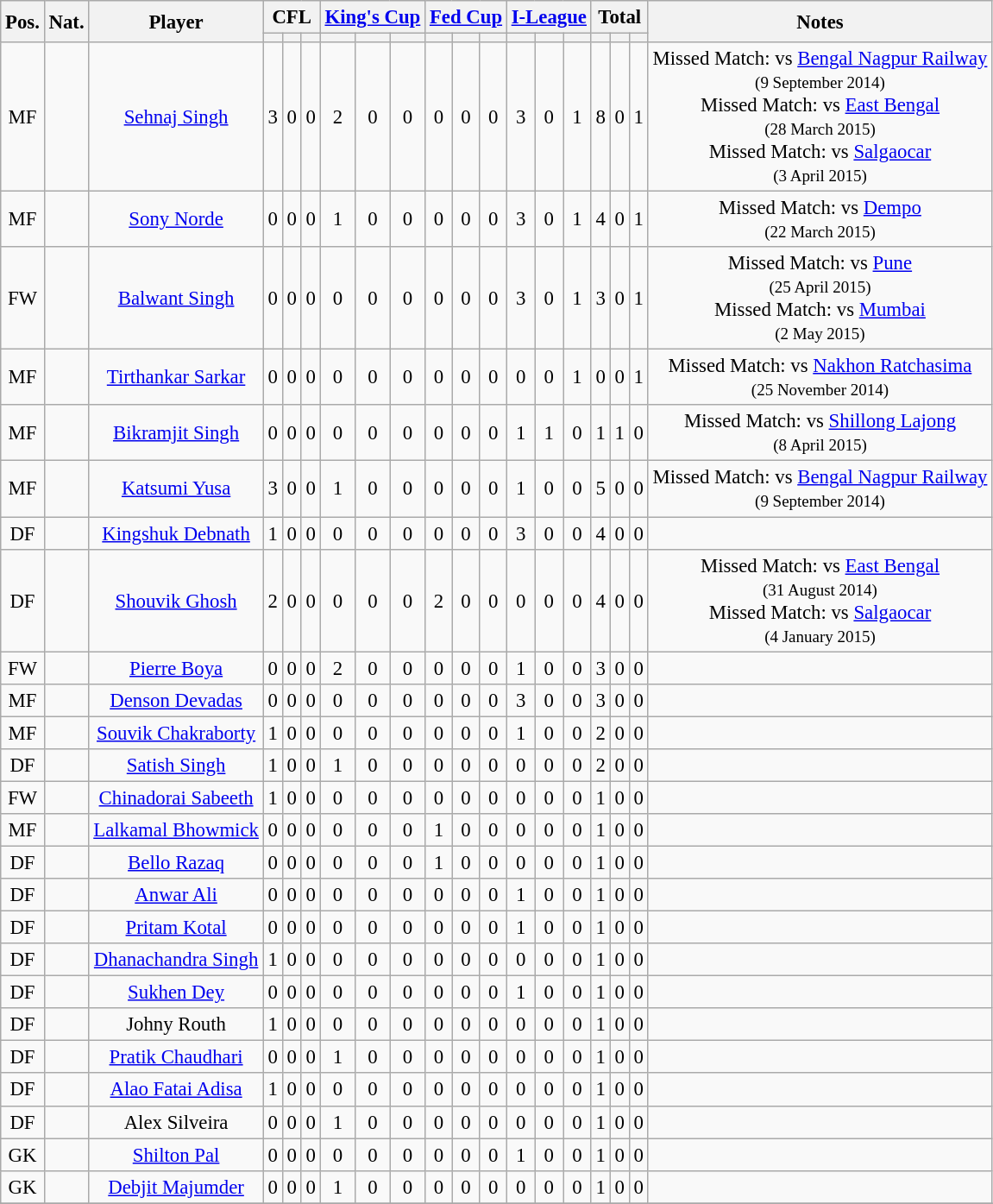<table class="wikitable" style="text-align:center; font-size:95%">
<tr>
<th rowspan="2">Pos.</th>
<th rowspan="2">Nat.</th>
<th rowspan="2">Player</th>
<th colspan="3">CFL</th>
<th colspan="3"><a href='#'>King's Cup</a></th>
<th colspan="3"><a href='#'>Fed Cup</a></th>
<th colspan="3"><a href='#'>I-League</a></th>
<th colspan="3">Total</th>
<th rowspan="2">Notes</th>
</tr>
<tr>
<th></th>
<th></th>
<th></th>
<th></th>
<th></th>
<th></th>
<th></th>
<th></th>
<th></th>
<th></th>
<th></th>
<th></th>
<th></th>
<th></th>
<th></th>
</tr>
<tr>
<td>MF</td>
<td></td>
<td><a href='#'>Sehnaj Singh</a></td>
<td>3</td>
<td>0</td>
<td>0</td>
<td>2</td>
<td>0</td>
<td>0</td>
<td>0</td>
<td>0</td>
<td>0</td>
<td>3</td>
<td>0</td>
<td>1</td>
<td>8</td>
<td>0</td>
<td>1</td>
<td>Missed Match: vs <a href='#'>Bengal Nagpur Railway</a><br><small>(9 September 2014)</small><br>Missed Match: vs <a href='#'>East Bengal</a><br><small>(28 March 2015)</small><br>Missed Match: vs <a href='#'>Salgaocar</a><br><small>(3 April 2015)</small></td>
</tr>
<tr>
<td>MF</td>
<td></td>
<td><a href='#'>Sony Norde</a></td>
<td>0</td>
<td>0</td>
<td>0</td>
<td>1</td>
<td>0</td>
<td>0</td>
<td>0</td>
<td>0</td>
<td>0</td>
<td>3</td>
<td>0</td>
<td>1</td>
<td>4</td>
<td>0</td>
<td>1</td>
<td>Missed Match: vs <a href='#'>Dempo</a><br><small>(22 March 2015)</small></td>
</tr>
<tr>
<td>FW</td>
<td></td>
<td><a href='#'>Balwant Singh</a></td>
<td>0</td>
<td>0</td>
<td>0</td>
<td>0</td>
<td>0</td>
<td>0</td>
<td>0</td>
<td>0</td>
<td>0</td>
<td>3</td>
<td>0</td>
<td>1</td>
<td>3</td>
<td>0</td>
<td>1</td>
<td>Missed Match: vs <a href='#'>Pune</a><br><small>(25 April 2015)</small><br>Missed Match: vs <a href='#'>Mumbai</a><br><small>(2 May 2015)</small></td>
</tr>
<tr>
<td>MF</td>
<td></td>
<td><a href='#'>Tirthankar Sarkar</a></td>
<td>0</td>
<td>0</td>
<td>0</td>
<td>0</td>
<td>0</td>
<td>0</td>
<td>0</td>
<td>0</td>
<td>0</td>
<td>0</td>
<td>0</td>
<td>1</td>
<td>0</td>
<td>0</td>
<td>1</td>
<td>Missed Match: vs <a href='#'>Nakhon Ratchasima</a><br><small>(25 November 2014)</small></td>
</tr>
<tr>
<td>MF</td>
<td></td>
<td><a href='#'>Bikramjit Singh</a></td>
<td>0</td>
<td>0</td>
<td>0</td>
<td>0</td>
<td>0</td>
<td>0</td>
<td>0</td>
<td>0</td>
<td>0</td>
<td>1</td>
<td>1</td>
<td>0</td>
<td>1</td>
<td>1</td>
<td>0</td>
<td>Missed Match: vs <a href='#'>Shillong Lajong</a><br><small>(8 April 2015)</small></td>
</tr>
<tr>
<td>MF</td>
<td></td>
<td><a href='#'>Katsumi Yusa</a></td>
<td>3</td>
<td>0</td>
<td>0</td>
<td>1</td>
<td>0</td>
<td>0</td>
<td>0</td>
<td>0</td>
<td>0</td>
<td>1</td>
<td>0</td>
<td>0</td>
<td>5</td>
<td>0</td>
<td>0</td>
<td>Missed Match: vs <a href='#'>Bengal Nagpur Railway</a><br><small>(9 September 2014)</small></td>
</tr>
<tr>
<td>DF</td>
<td></td>
<td><a href='#'>Kingshuk Debnath</a></td>
<td>1</td>
<td>0</td>
<td>0</td>
<td>0</td>
<td>0</td>
<td>0</td>
<td>0</td>
<td>0</td>
<td>0</td>
<td>3</td>
<td>0</td>
<td>0</td>
<td>4</td>
<td>0</td>
<td>0</td>
<td></td>
</tr>
<tr>
<td>DF</td>
<td></td>
<td><a href='#'>Shouvik Ghosh</a></td>
<td>2</td>
<td>0</td>
<td>0</td>
<td>0</td>
<td>0</td>
<td>0</td>
<td>2</td>
<td>0</td>
<td>0</td>
<td>0</td>
<td>0</td>
<td>0</td>
<td>4</td>
<td>0</td>
<td>0</td>
<td>Missed Match: vs <a href='#'>East Bengal</a><br><small>(31 August 2014)</small><br>Missed Match: vs <a href='#'>Salgaocar</a><br><small>(4 January 2015)</small></td>
</tr>
<tr>
<td>FW</td>
<td></td>
<td><a href='#'>Pierre Boya</a></td>
<td>0</td>
<td>0</td>
<td>0</td>
<td>2</td>
<td>0</td>
<td>0</td>
<td>0</td>
<td>0</td>
<td>0</td>
<td>1</td>
<td>0</td>
<td>0</td>
<td>3</td>
<td>0</td>
<td>0</td>
<td></td>
</tr>
<tr>
<td>MF</td>
<td></td>
<td><a href='#'>Denson Devadas</a></td>
<td>0</td>
<td>0</td>
<td>0</td>
<td>0</td>
<td>0</td>
<td>0</td>
<td>0</td>
<td>0</td>
<td>0</td>
<td>3</td>
<td>0</td>
<td>0</td>
<td>3</td>
<td>0</td>
<td>0</td>
<td></td>
</tr>
<tr>
<td>MF</td>
<td></td>
<td><a href='#'>Souvik Chakraborty</a></td>
<td>1</td>
<td>0</td>
<td>0</td>
<td>0</td>
<td>0</td>
<td>0</td>
<td>0</td>
<td>0</td>
<td>0</td>
<td>1</td>
<td>0</td>
<td>0</td>
<td>2</td>
<td>0</td>
<td>0</td>
<td></td>
</tr>
<tr>
<td>DF</td>
<td></td>
<td><a href='#'>Satish Singh</a></td>
<td>1</td>
<td>0</td>
<td>0</td>
<td>1</td>
<td>0</td>
<td>0</td>
<td>0</td>
<td>0</td>
<td>0</td>
<td>0</td>
<td>0</td>
<td>0</td>
<td>2</td>
<td>0</td>
<td>0</td>
<td></td>
</tr>
<tr>
<td>FW</td>
<td></td>
<td><a href='#'>Chinadorai Sabeeth</a></td>
<td>1</td>
<td>0</td>
<td>0</td>
<td>0</td>
<td>0</td>
<td>0</td>
<td>0</td>
<td>0</td>
<td>0</td>
<td>0</td>
<td>0</td>
<td>0</td>
<td>1</td>
<td>0</td>
<td>0</td>
<td></td>
</tr>
<tr>
<td>MF</td>
<td></td>
<td><a href='#'>Lalkamal Bhowmick</a></td>
<td>0</td>
<td>0</td>
<td>0</td>
<td>0</td>
<td>0</td>
<td>0</td>
<td>1</td>
<td>0</td>
<td>0</td>
<td>0</td>
<td>0</td>
<td>0</td>
<td>1</td>
<td>0</td>
<td>0</td>
<td></td>
</tr>
<tr>
<td>DF</td>
<td></td>
<td><a href='#'>Bello Razaq</a></td>
<td>0</td>
<td>0</td>
<td>0</td>
<td>0</td>
<td>0</td>
<td>0</td>
<td>1</td>
<td>0</td>
<td>0</td>
<td>0</td>
<td>0</td>
<td>0</td>
<td>1</td>
<td>0</td>
<td>0</td>
<td></td>
</tr>
<tr>
<td>DF</td>
<td></td>
<td><a href='#'>Anwar Ali</a></td>
<td>0</td>
<td>0</td>
<td>0</td>
<td>0</td>
<td>0</td>
<td>0</td>
<td>0</td>
<td>0</td>
<td>0</td>
<td>1</td>
<td>0</td>
<td>0</td>
<td>1</td>
<td>0</td>
<td>0</td>
<td></td>
</tr>
<tr>
<td>DF</td>
<td></td>
<td><a href='#'>Pritam Kotal</a></td>
<td>0</td>
<td>0</td>
<td>0</td>
<td>0</td>
<td>0</td>
<td>0</td>
<td>0</td>
<td>0</td>
<td>0</td>
<td>1</td>
<td>0</td>
<td>0</td>
<td>1</td>
<td>0</td>
<td>0</td>
<td></td>
</tr>
<tr>
<td>DF</td>
<td></td>
<td><a href='#'>Dhanachandra Singh</a></td>
<td>1</td>
<td>0</td>
<td>0</td>
<td>0</td>
<td>0</td>
<td>0</td>
<td>0</td>
<td>0</td>
<td>0</td>
<td>0</td>
<td>0</td>
<td>0</td>
<td>1</td>
<td>0</td>
<td>0</td>
<td></td>
</tr>
<tr>
<td>DF</td>
<td></td>
<td><a href='#'>Sukhen Dey</a></td>
<td>0</td>
<td>0</td>
<td>0</td>
<td>0</td>
<td>0</td>
<td>0</td>
<td>0</td>
<td>0</td>
<td>0</td>
<td>1</td>
<td>0</td>
<td>0</td>
<td>1</td>
<td>0</td>
<td>0</td>
<td></td>
</tr>
<tr>
<td>DF</td>
<td></td>
<td>Johny Routh</td>
<td>1</td>
<td>0</td>
<td>0</td>
<td>0</td>
<td>0</td>
<td>0</td>
<td>0</td>
<td>0</td>
<td>0</td>
<td>0</td>
<td>0</td>
<td>0</td>
<td>1</td>
<td>0</td>
<td>0</td>
<td></td>
</tr>
<tr>
<td>DF</td>
<td></td>
<td><a href='#'>Pratik Chaudhari</a></td>
<td>0</td>
<td>0</td>
<td>0</td>
<td>1</td>
<td>0</td>
<td>0</td>
<td>0</td>
<td>0</td>
<td>0</td>
<td>0</td>
<td>0</td>
<td>0</td>
<td>1</td>
<td>0</td>
<td>0</td>
<td></td>
</tr>
<tr>
<td>DF</td>
<td></td>
<td><a href='#'>Alao Fatai Adisa</a></td>
<td>1</td>
<td>0</td>
<td>0</td>
<td>0</td>
<td>0</td>
<td>0</td>
<td>0</td>
<td>0</td>
<td>0</td>
<td>0</td>
<td>0</td>
<td>0</td>
<td>1</td>
<td>0</td>
<td>0</td>
<td></td>
</tr>
<tr>
<td>DF</td>
<td></td>
<td>Alex Silveira</td>
<td>0</td>
<td>0</td>
<td>0</td>
<td>1</td>
<td>0</td>
<td>0</td>
<td>0</td>
<td>0</td>
<td>0</td>
<td>0</td>
<td>0</td>
<td>0</td>
<td>1</td>
<td>0</td>
<td>0</td>
<td></td>
</tr>
<tr>
<td>GK</td>
<td></td>
<td><a href='#'>Shilton Pal</a></td>
<td>0</td>
<td>0</td>
<td>0</td>
<td>0</td>
<td>0</td>
<td>0</td>
<td>0</td>
<td>0</td>
<td>0</td>
<td>1</td>
<td>0</td>
<td>0</td>
<td>1</td>
<td>0</td>
<td>0</td>
<td></td>
</tr>
<tr>
<td>GK</td>
<td></td>
<td><a href='#'>Debjit Majumder</a></td>
<td>0</td>
<td>0</td>
<td>0</td>
<td>1</td>
<td>0</td>
<td>0</td>
<td>0</td>
<td>0</td>
<td>0</td>
<td>0</td>
<td>0</td>
<td>0</td>
<td>1</td>
<td>0</td>
<td>0</td>
<td></td>
</tr>
<tr>
</tr>
<tr>
</tr>
</table>
